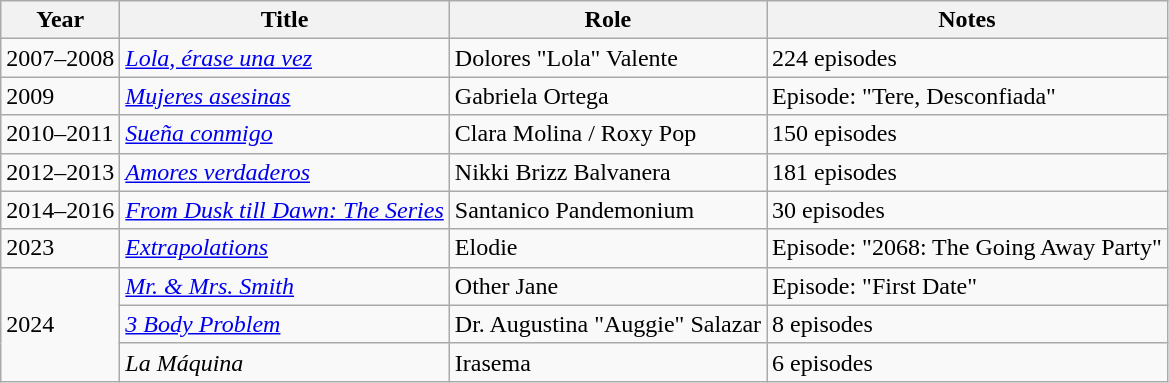<table class="wikitable sortable">
<tr>
<th>Year</th>
<th>Title</th>
<th>Role</th>
<th class="unsortable">Notes</th>
</tr>
<tr>
<td>2007–2008</td>
<td><em><a href='#'>Lola, érase una vez</a></em></td>
<td>Dolores "Lola" Valente</td>
<td>224 episodes</td>
</tr>
<tr>
<td>2009</td>
<td><em><a href='#'>Mujeres asesinas</a></em></td>
<td>Gabriela Ortega</td>
<td>Episode: "Tere, Desconfiada"</td>
</tr>
<tr>
<td>2010–2011</td>
<td><em><a href='#'>Sueña conmigo</a></em></td>
<td>Clara Molina / Roxy Pop</td>
<td>150 episodes</td>
</tr>
<tr>
<td>2012–2013</td>
<td><em><a href='#'>Amores verdaderos</a></em></td>
<td>Nikki Brizz Balvanera</td>
<td>181 episodes</td>
</tr>
<tr>
<td>2014–2016</td>
<td><em><a href='#'>From Dusk till Dawn: The Series</a></em></td>
<td>Santanico Pandemonium</td>
<td>30 episodes</td>
</tr>
<tr>
<td>2023</td>
<td><em><a href='#'>Extrapolations</a></em></td>
<td>Elodie</td>
<td>Episode: "2068: The Going Away Party"</td>
</tr>
<tr>
<td rowspan="3">2024</td>
<td><em><a href='#'>Mr. & Mrs. Smith</a></em></td>
<td>Other Jane</td>
<td>Episode: "First Date"</td>
</tr>
<tr>
<td><em><a href='#'>3 Body Problem</a></em></td>
<td>Dr. Augustina "Auggie" Salazar</td>
<td>8 episodes</td>
</tr>
<tr>
<td><em>La Máquina</em></td>
<td>Irasema</td>
<td>6 episodes</td>
</tr>
</table>
